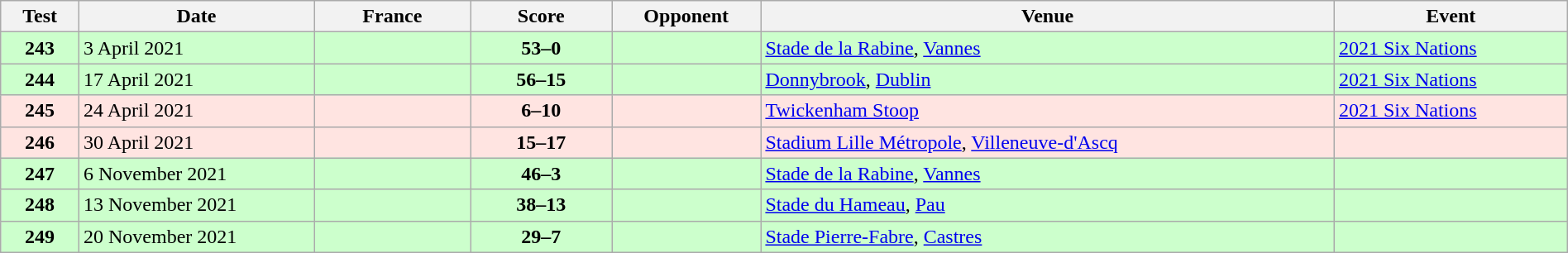<table class="wikitable sortable" style="width:100%">
<tr>
<th style="width:5%">Test</th>
<th style="width:15%">Date</th>
<th style="width:10%">France</th>
<th style="width:9%">Score</th>
<th>Opponent</th>
<th>Venue</th>
<th>Event</th>
</tr>
<tr bgcolor=#ccffcc>
<td align=center><strong>243</strong></td>
<td>3 April 2021</td>
<td></td>
<td align="center"><strong>53–0</strong></td>
<td></td>
<td><a href='#'>Stade de la Rabine</a>, <a href='#'>Vannes</a></td>
<td><a href='#'>2021 Six Nations</a></td>
</tr>
<tr bgcolor=#ccffcc>
<td align=center><strong>244</strong></td>
<td>17 April 2021</td>
<td></td>
<td align="center"><strong>56–15</strong></td>
<td></td>
<td><a href='#'>Donnybrook</a>, <a href='#'>Dublin</a></td>
<td><a href='#'>2021 Six Nations</a></td>
</tr>
<tr bgcolor=FFE4E1>
<td align=center><strong>245</strong></td>
<td>24 April 2021</td>
<td></td>
<td align="center"><strong>6–10</strong></td>
<td></td>
<td><a href='#'>Twickenham Stoop</a></td>
<td><a href='#'>2021 Six Nations</a></td>
</tr>
<tr bgcolor=FFE4E1>
<td align=center><strong>246</strong></td>
<td>30 April 2021</td>
<td></td>
<td align="center"><strong>15–17</strong></td>
<td></td>
<td><a href='#'>Stadium Lille Métropole</a>, <a href='#'>Villeneuve-d'Ascq</a></td>
<td></td>
</tr>
<tr bgcolor=#ccffcc>
<td align=center><strong>247</strong></td>
<td>6 November 2021</td>
<td></td>
<td align="center"><strong>46–3</strong></td>
<td></td>
<td><a href='#'>Stade de la Rabine</a>, <a href='#'>Vannes</a></td>
<td></td>
</tr>
<tr bgcolor=#ccffcc>
<td align=center><strong>248</strong></td>
<td>13 November 2021</td>
<td></td>
<td align="center"><strong>38–13</strong></td>
<td></td>
<td><a href='#'>Stade du Hameau</a>, <a href='#'>Pau</a></td>
<td></td>
</tr>
<tr bgcolor=#ccffcc>
<td align=center><strong>249</strong></td>
<td>20 November 2021</td>
<td></td>
<td align="center"><strong>29–7</strong></td>
<td></td>
<td><a href='#'>Stade Pierre-Fabre</a>, <a href='#'>Castres</a></td>
<td></td>
</tr>
</table>
